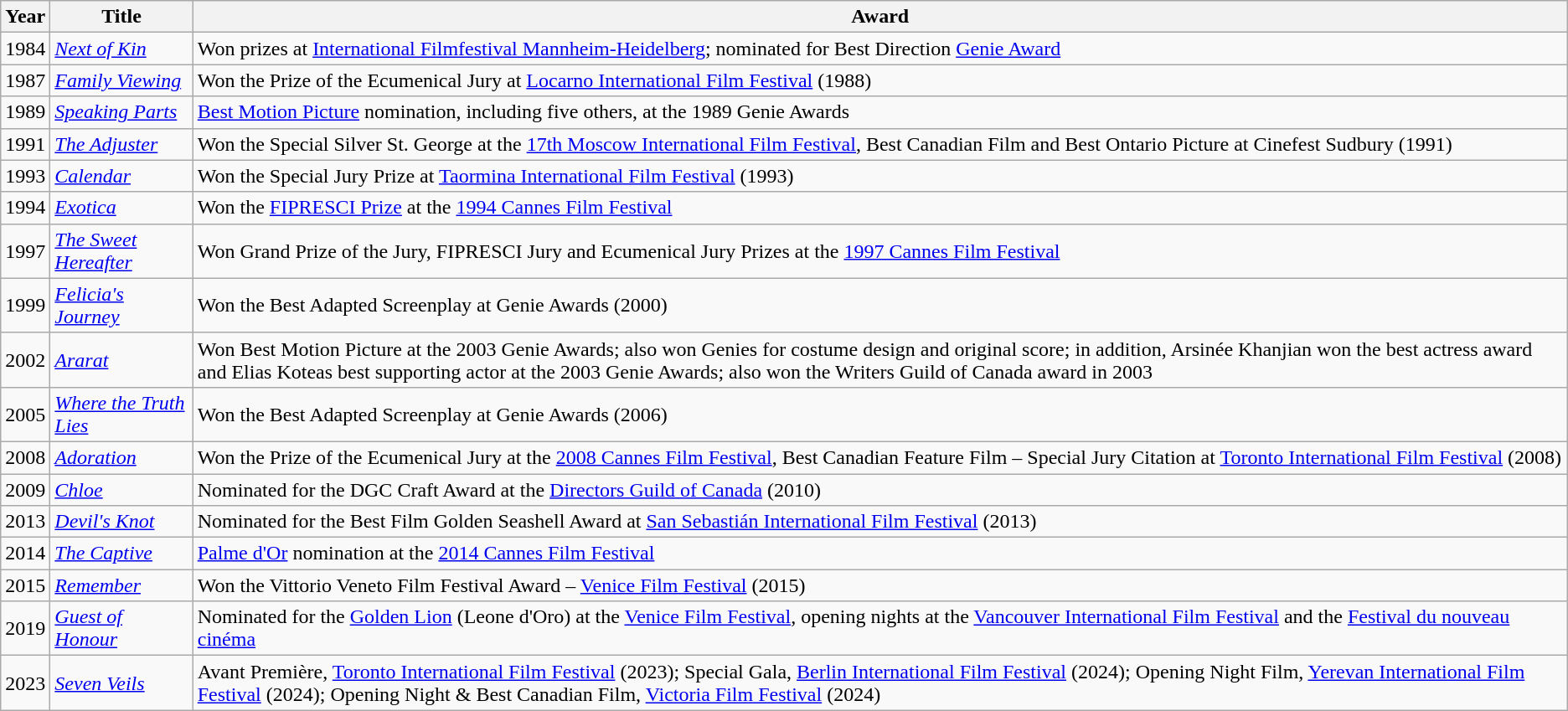<table class="wikitable">
<tr>
<th>Year</th>
<th>Title</th>
<th>Award</th>
</tr>
<tr>
<td>1984</td>
<td><em><a href='#'>Next of Kin</a></em></td>
<td>Won prizes at <a href='#'>International Filmfestival Mannheim-Heidelberg</a>; nominated for Best Direction <a href='#'>Genie Award</a></td>
</tr>
<tr>
<td>1987</td>
<td><em><a href='#'>Family Viewing</a></em></td>
<td>Won the Prize of the Ecumenical Jury at <a href='#'>Locarno International Film Festival</a> (1988)</td>
</tr>
<tr>
<td>1989</td>
<td><em><a href='#'>Speaking Parts</a></em></td>
<td><a href='#'>Best Motion Picture</a> nomination, including five others, at the 1989 Genie Awards</td>
</tr>
<tr>
<td>1991</td>
<td><em><a href='#'>The Adjuster</a></em></td>
<td>Won the Special Silver St. George at the <a href='#'>17th Moscow International Film Festival</a>, Best Canadian Film and Best Ontario Picture at Cinefest Sudbury (1991)</td>
</tr>
<tr>
<td>1993</td>
<td><em><a href='#'>Calendar</a></em></td>
<td>Won the Special Jury Prize at <a href='#'>Taormina International Film Festival</a> (1993)</td>
</tr>
<tr>
<td>1994</td>
<td><em><a href='#'>Exotica</a></em></td>
<td>Won the <a href='#'>FIPRESCI Prize</a> at the <a href='#'>1994 Cannes Film Festival</a></td>
</tr>
<tr>
<td>1997</td>
<td><em><a href='#'>The Sweet Hereafter</a></em></td>
<td>Won Grand Prize of the Jury, FIPRESCI Jury and Ecumenical Jury Prizes at the <a href='#'>1997 Cannes Film Festival</a></td>
</tr>
<tr>
<td>1999</td>
<td><em><a href='#'>Felicia's Journey</a></em></td>
<td>Won the Best Adapted Screenplay at Genie Awards (2000)</td>
</tr>
<tr>
<td>2002</td>
<td><em><a href='#'>Ararat</a></em></td>
<td>Won Best Motion Picture at the 2003 Genie Awards; also won Genies for costume design and original score; in addition, Arsinée Khanjian won the best actress award and Elias Koteas best supporting actor at the 2003 Genie Awards; also won the Writers Guild of Canada award in 2003</td>
</tr>
<tr>
<td>2005</td>
<td><em><a href='#'>Where the Truth Lies</a></em></td>
<td>Won the Best Adapted Screenplay at Genie Awards (2006)</td>
</tr>
<tr>
<td>2008</td>
<td><em><a href='#'>Adoration</a></em></td>
<td>Won the Prize of the Ecumenical Jury at the <a href='#'>2008 Cannes Film Festival</a>, Best Canadian Feature Film – Special Jury Citation at <a href='#'>Toronto International Film Festival</a> (2008)</td>
</tr>
<tr>
<td>2009</td>
<td><em><a href='#'>Chloe</a></em></td>
<td>Nominated for the DGC Craft Award at the <a href='#'>Directors Guild of Canada</a> (2010)</td>
</tr>
<tr>
<td>2013</td>
<td><em><a href='#'>Devil's Knot</a></em></td>
<td>Nominated for the Best Film Golden Seashell Award at <a href='#'>San Sebastián International Film Festival</a> (2013)</td>
</tr>
<tr>
<td>2014</td>
<td><em><a href='#'>The Captive</a></em></td>
<td><a href='#'>Palme d'Or</a> nomination at the <a href='#'>2014 Cannes Film Festival</a></td>
</tr>
<tr>
<td>2015</td>
<td><em><a href='#'>Remember</a></em></td>
<td>Won the Vittorio Veneto Film Festival Award – <a href='#'>Venice Film Festival</a> (2015)</td>
</tr>
<tr>
<td>2019</td>
<td><em><a href='#'>Guest of Honour</a></em></td>
<td>Nominated for the <a href='#'>Golden Lion</a> (Leone d'Oro) at the <a href='#'>Venice Film Festival</a>, opening nights at the <a href='#'>Vancouver International Film Festival</a> and the <a href='#'>Festival du nouveau cinéma</a></td>
</tr>
<tr>
<td>2023</td>
<td><em><a href='#'>Seven Veils</a></em></td>
<td>Avant Première, <a href='#'>Toronto International Film Festival</a> (2023); Special Gala, <a href='#'>Berlin International Film Festival</a> (2024); Opening Night Film, <a href='#'>Yerevan International Film Festival</a> (2024); Opening Night & Best Canadian Film, <a href='#'>Victoria Film Festival</a> (2024)</td>
</tr>
</table>
